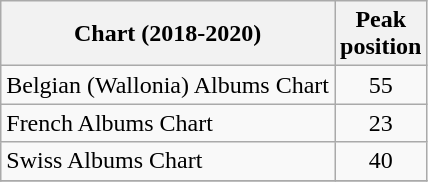<table class="wikitable sortable">
<tr>
<th>Chart (2018-2020)</th>
<th>Peak<br>position</th>
</tr>
<tr>
<td>Belgian (Wallonia) Albums Chart</td>
<td align="center">55</td>
</tr>
<tr>
<td>French Albums Chart</td>
<td align="center">23</td>
</tr>
<tr>
<td>Swiss Albums Chart</td>
<td style="text-align:center;">40</td>
</tr>
<tr>
</tr>
</table>
